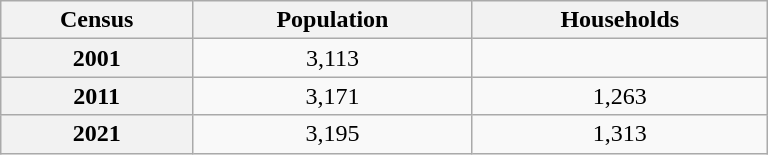<table class="wikitable" style="width:32em; text-align:center;">
<tr>
<th scope=col>Census</th>
<th scope=col>Population</th>
<th scope=col>Households</th>
</tr>
<tr>
<th scope=row>2001 </th>
<td>3,113</td>
<td></td>
</tr>
<tr>
<th scope=row>2011 </th>
<td>3,171</td>
<td>1,263</td>
</tr>
<tr>
<th scope=row>2021 </th>
<td>3,195</td>
<td>1,313</td>
</tr>
</table>
